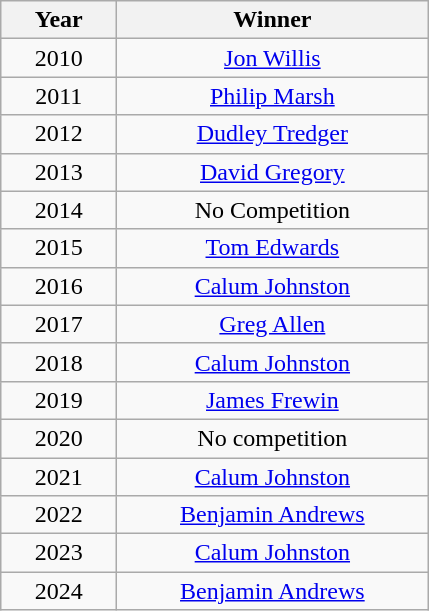<table class="wikitable" style="text-align:center">
<tr>
<th width=70>Year</th>
<th width=200>Winner</th>
</tr>
<tr>
<td>2010</td>
<td><a href='#'>Jon Willis</a></td>
</tr>
<tr>
<td>2011</td>
<td><a href='#'>Philip Marsh</a></td>
</tr>
<tr>
<td>2012</td>
<td><a href='#'>Dudley Tredger</a></td>
</tr>
<tr>
<td>2013</td>
<td><a href='#'>David Gregory</a></td>
</tr>
<tr>
<td>2014</td>
<td>No Competition</td>
</tr>
<tr>
<td>2015</td>
<td><a href='#'>Tom Edwards</a></td>
</tr>
<tr>
<td>2016</td>
<td><a href='#'>Calum Johnston</a></td>
</tr>
<tr>
<td>2017</td>
<td><a href='#'>Greg Allen</a></td>
</tr>
<tr>
<td>2018</td>
<td><a href='#'>Calum Johnston</a></td>
</tr>
<tr>
<td>2019</td>
<td><a href='#'>James Frewin</a></td>
</tr>
<tr>
<td>2020</td>
<td>No competition</td>
</tr>
<tr>
<td>2021</td>
<td><a href='#'>Calum Johnston</a></td>
</tr>
<tr>
<td>2022</td>
<td><a href='#'>Benjamin Andrews</a></td>
</tr>
<tr>
<td>2023</td>
<td><a href='#'>Calum Johnston</a></td>
</tr>
<tr>
<td>2024</td>
<td><a href='#'>Benjamin Andrews</a></td>
</tr>
</table>
